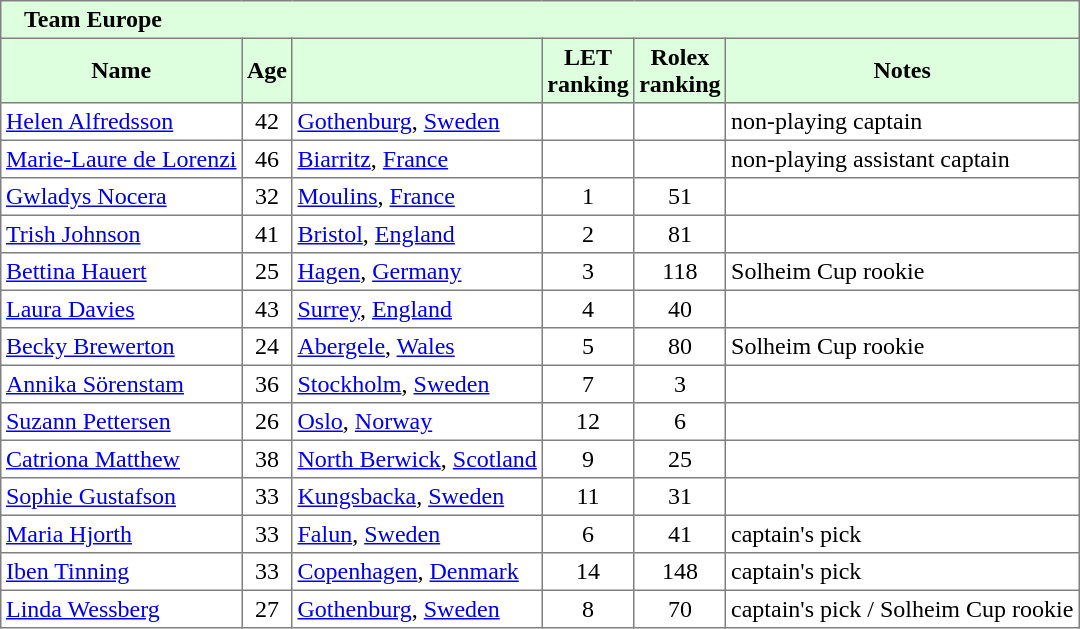<table border="1" cellpadding="3" style="border-collapse: collapse;">
<tr style="background:#dfd;">
<td colspan=6>    <strong>Team Europe</strong></td>
</tr>
<tr style="background:#dfd;">
<th>Name</th>
<th>Age</th>
<th></th>
<th>LET<br> ranking</th>
<th>Rolex<br> ranking</th>
<th>Notes</th>
</tr>
<tr>
<td> <a href='#'>Helen Alfredsson</a></td>
<td align="center">42</td>
<td><a href='#'>Gothenburg</a>, <a href='#'>Sweden</a></td>
<td></td>
<td></td>
<td>non-playing captain</td>
</tr>
<tr>
<td> <a href='#'>Marie-Laure de Lorenzi</a></td>
<td align="center">46</td>
<td><a href='#'>Biarritz</a>, <a href='#'>France</a></td>
<td></td>
<td></td>
<td>non-playing assistant captain</td>
</tr>
<tr>
<td> <a href='#'>Gwladys Nocera</a></td>
<td align="center">32</td>
<td><a href='#'>Moulins</a>, <a href='#'>France</a></td>
<td align="center">1</td>
<td align="center">51</td>
<td></td>
</tr>
<tr>
<td> <a href='#'>Trish Johnson</a></td>
<td align="center">41</td>
<td><a href='#'>Bristol</a>, <a href='#'>England</a></td>
<td align="center">2</td>
<td align="center">81</td>
<td></td>
</tr>
<tr>
<td> <a href='#'>Bettina Hauert</a></td>
<td align="center">25</td>
<td><a href='#'>Hagen</a>, <a href='#'>Germany</a></td>
<td align="center">3</td>
<td align="center">118</td>
<td>Solheim Cup rookie</td>
</tr>
<tr>
<td> <a href='#'>Laura Davies</a></td>
<td align="center">43</td>
<td><a href='#'>Surrey</a>, <a href='#'>England</a></td>
<td align="center">4</td>
<td align="center">40</td>
<td></td>
</tr>
<tr>
<td> <a href='#'>Becky Brewerton</a></td>
<td align="center">24</td>
<td><a href='#'>Abergele</a>, <a href='#'>Wales</a></td>
<td align="center">5</td>
<td align="center">80</td>
<td>Solheim Cup rookie</td>
</tr>
<tr>
<td> <a href='#'>Annika Sörenstam</a></td>
<td align="center">36</td>
<td><a href='#'>Stockholm</a>, <a href='#'>Sweden</a></td>
<td align="center">7</td>
<td align="center">3</td>
<td></td>
</tr>
<tr>
<td> <a href='#'>Suzann Pettersen</a></td>
<td align="center">26</td>
<td><a href='#'>Oslo</a>, <a href='#'>Norway</a></td>
<td align="center">12</td>
<td align="center">6</td>
<td></td>
</tr>
<tr>
<td> <a href='#'>Catriona Matthew</a></td>
<td align="center">38</td>
<td><a href='#'>North Berwick</a>, <a href='#'>Scotland</a></td>
<td align="center">9</td>
<td align="center">25</td>
<td></td>
</tr>
<tr>
<td> <a href='#'>Sophie Gustafson</a></td>
<td align="center">33</td>
<td><a href='#'>Kungsbacka</a>, <a href='#'>Sweden</a></td>
<td align="center">11</td>
<td align="center">31</td>
<td></td>
</tr>
<tr>
<td> <a href='#'>Maria Hjorth</a></td>
<td align="center">33</td>
<td><a href='#'>Falun</a>, <a href='#'>Sweden</a></td>
<td align="center">6</td>
<td align="center">41</td>
<td>captain's pick</td>
</tr>
<tr>
<td> <a href='#'>Iben Tinning</a></td>
<td align="center">33</td>
<td><a href='#'>Copenhagen</a>, <a href='#'>Denmark</a></td>
<td align="center">14</td>
<td align="center">148</td>
<td>captain's pick</td>
</tr>
<tr>
<td> <a href='#'>Linda Wessberg</a></td>
<td align="center">27</td>
<td><a href='#'>Gothenburg</a>, <a href='#'>Sweden</a></td>
<td align="center">8</td>
<td align="center">70</td>
<td>captain's pick / Solheim Cup rookie</td>
</tr>
</table>
